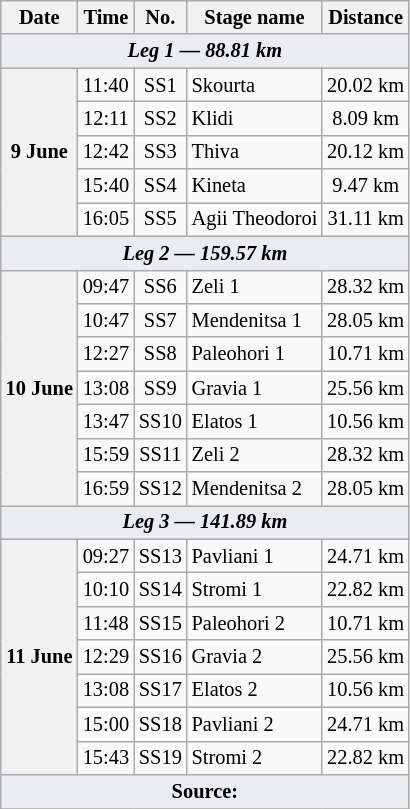<table class="wikitable" style="font-size: 85%;">
<tr>
<th>Date</th>
<th>Time</th>
<th>No.</th>
<th>Stage name</th>
<th>Distance</th>
</tr>
<tr>
<td style="background-color:#EAECF0; text-align:center" colspan="5"><strong><em>Leg 1 — 88.81 km</em></strong></td>
</tr>
<tr>
<th rowspan="5">9 June</th>
<td align="center">11:40</td>
<td align="center">SS1</td>
<td>Skourta</td>
<td align="center">20.02 km</td>
</tr>
<tr>
<td align="center">12:11</td>
<td align="center">SS2</td>
<td>Klidi</td>
<td align="center">8.09 km</td>
</tr>
<tr>
<td align="center">12:42</td>
<td align="center">SS3</td>
<td>Thiva</td>
<td align="center">20.12 km</td>
</tr>
<tr>
<td align="center">15:40</td>
<td align="center">SS4</td>
<td>Kineta</td>
<td align="center">9.47 km</td>
</tr>
<tr>
<td align="center">16:05</td>
<td align="center">SS5</td>
<td>Agii Theodoroi</td>
<td align="center">31.11 km</td>
</tr>
<tr>
<td style="background-color:#EAECF0; text-align:center" colspan="5"><strong><em>Leg 2 — 159.57 km</em></strong></td>
</tr>
<tr>
<th rowspan="7">10 June</th>
<td align="center">09:47</td>
<td align="center">SS6</td>
<td>Zeli 1</td>
<td align="center">28.32 km</td>
</tr>
<tr>
<td align="center">10:47</td>
<td align="center">SS7</td>
<td>Mendenitsa 1</td>
<td align="center">28.05 km</td>
</tr>
<tr>
<td align="center">12:27</td>
<td align="center">SS8</td>
<td>Paleohori 1</td>
<td align="center">10.71 km</td>
</tr>
<tr>
<td align="center">13:08</td>
<td align="center">SS9</td>
<td>Gravia 1</td>
<td align="center">25.56 km</td>
</tr>
<tr>
<td align="center">13:47</td>
<td align="center">SS10</td>
<td>Elatos 1</td>
<td align="center">10.56 km</td>
</tr>
<tr>
<td align="center">15:59</td>
<td align="center">SS11</td>
<td>Zeli 2</td>
<td align="center">28.32 km</td>
</tr>
<tr>
<td align="center">16:59</td>
<td align="center">SS12</td>
<td>Mendenitsa 2</td>
<td align="center">28.05 km</td>
</tr>
<tr>
<td style="background-color:#EAECF0; text-align:center" colspan="5"><strong><em>Leg 3 — 141.89 km</em></strong></td>
</tr>
<tr>
<th rowspan="7">11 June</th>
<td align="center">09:27</td>
<td align="center">SS13</td>
<td>Pavliani 1</td>
<td align="center">24.71 km</td>
</tr>
<tr>
<td align="center">10:10</td>
<td align="center">SS14</td>
<td>Stromi 1</td>
<td align="center">22.82 km</td>
</tr>
<tr>
<td align="center">11:48</td>
<td align="center">SS15</td>
<td>Paleohori 2</td>
<td align="center">10.71 km</td>
</tr>
<tr>
<td align="center">12:29</td>
<td align="center">SS16</td>
<td>Gravia 2</td>
<td align="center">25.56 km</td>
</tr>
<tr>
<td align="center">13:08</td>
<td align="center">SS17</td>
<td>Elatos 2</td>
<td align="center">10.56 km</td>
</tr>
<tr>
<td align="center">15:00</td>
<td align="center">SS18</td>
<td>Pavliani 2</td>
<td align="center">24.71 km</td>
</tr>
<tr>
<td align="center">15:43</td>
<td align="center">SS19</td>
<td>Stromi 2</td>
<td align="center">22.82 km</td>
</tr>
<tr>
<td style="background-color:#EAECF0; text-align:center" colspan="5"><strong>Source:</strong></td>
</tr>
<tr>
</tr>
</table>
